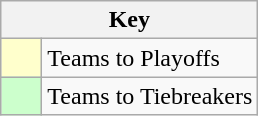<table class="wikitable" style="text-align: center;">
<tr>
<th colspan=2>Key</th>
</tr>
<tr>
<td style="background:#ffffcc; width:20px;"></td>
<td align=left>Teams to Playoffs</td>
</tr>
<tr>
<td style="background:#ccffcc; width:20px;"></td>
<td align=left>Teams to Tiebreakers</td>
</tr>
</table>
